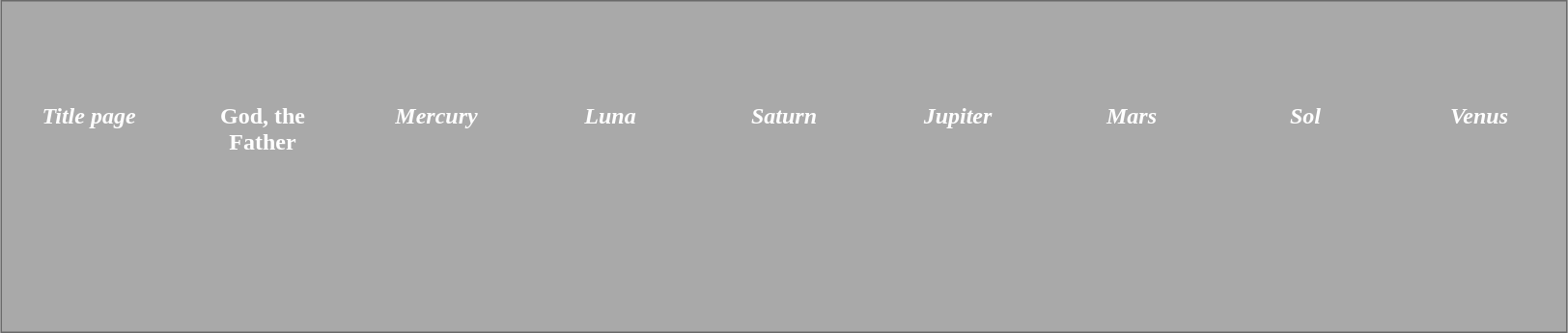<table style="background:darkgray; border:1px solid dimgray;color:white" border="0" height="230" align="center" valign="bottom" cellpadding=10px cellspacing=0px>
<tr align="center">
<td></td>
<td></td>
<td></td>
<td></td>
<td></td>
<td></td>
<td></td>
<td></td>
<td></td>
</tr>
<tr align="center" valign="top">
<td width="100"><strong><em>Title page</em></strong></td>
<td width="100"><strong> God, the Father</strong></td>
<td width="100"><strong><em>Mercury</em></strong></td>
<td width="100"><strong><em>Luna</em></strong></td>
<td width="100"><strong><em>Saturn</em></strong></td>
<td width="100"><strong><em>Jupiter</em></strong></td>
<td width="100"><strong><em>Mars</em></strong></td>
<td width="100"><strong><em>Sol</em></strong></td>
<td width="100"><strong><em>Venus</em></strong></td>
</tr>
</table>
